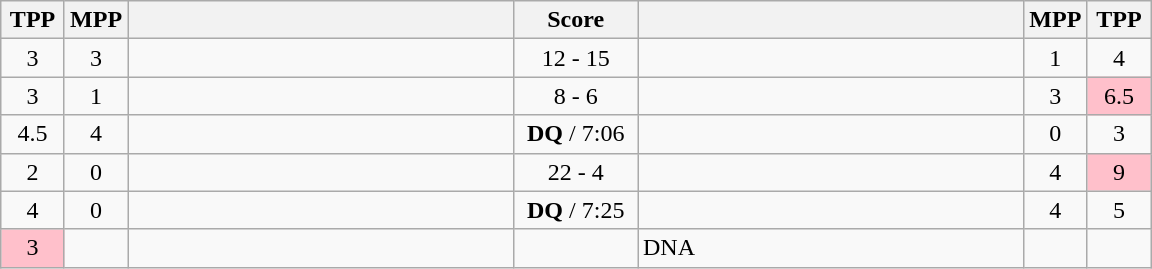<table class="wikitable" style="text-align: center;" |>
<tr>
<th width="35">TPP</th>
<th width="35">MPP</th>
<th width="250"></th>
<th width="75">Score</th>
<th width="250"></th>
<th width="35">MPP</th>
<th width="35">TPP</th>
</tr>
<tr>
<td>3</td>
<td>3</td>
<td style="text-align:left;"></td>
<td>12 - 15</td>
<td style="text-align:left;"><strong></strong></td>
<td>1</td>
<td>4</td>
</tr>
<tr>
<td>3</td>
<td>1</td>
<td style="text-align:left;"><strong></strong></td>
<td>8 - 6</td>
<td style="text-align:left;"></td>
<td>3</td>
<td bgcolor=pink>6.5</td>
</tr>
<tr>
<td>4.5</td>
<td>4</td>
<td style="text-align:left;"></td>
<td><strong>DQ</strong> / 7:06</td>
<td style="text-align:left;"><strong></strong></td>
<td>0</td>
<td>3</td>
</tr>
<tr>
<td>2</td>
<td>0</td>
<td style="text-align:left;"><strong></strong></td>
<td>22 - 4</td>
<td style="text-align:left;"></td>
<td>4</td>
<td bgcolor=pink>9</td>
</tr>
<tr>
<td>4</td>
<td>0</td>
<td style="text-align:left;"><strong></strong></td>
<td><strong>DQ</strong> / 7:25</td>
<td style="text-align:left;"></td>
<td>4</td>
<td>5</td>
</tr>
<tr>
<td bgcolor=pink>3</td>
<td></td>
<td style="text-align:left;"></td>
<td></td>
<td style="text-align:left;">DNA</td>
<td></td>
<td></td>
</tr>
</table>
